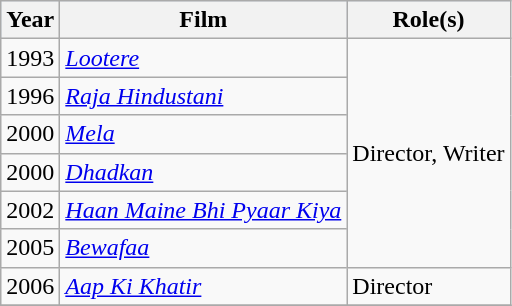<table class="wikitable" border="1">
<tr style="background:#d1e4fd;">
<th>Year</th>
<th>Film</th>
<th>Role(s)</th>
</tr>
<tr>
<td>1993</td>
<td><em><a href='#'>Lootere</a></em></td>
<td rowspan="6">Director, Writer</td>
</tr>
<tr>
<td>1996</td>
<td><em><a href='#'>Raja Hindustani</a></em></td>
</tr>
<tr>
<td>2000</td>
<td><em><a href='#'>Mela</a></em></td>
</tr>
<tr>
<td>2000</td>
<td><em><a href='#'>Dhadkan</a></em></td>
</tr>
<tr>
<td>2002</td>
<td><em><a href='#'>Haan Maine Bhi Pyaar Kiya</a></em></td>
</tr>
<tr>
<td>2005</td>
<td><em><a href='#'>Bewafaa</a></em></td>
</tr>
<tr>
<td>2006</td>
<td><em><a href='#'>Aap Ki Khatir</a></em></td>
<td>Director</td>
</tr>
<tr>
</tr>
</table>
